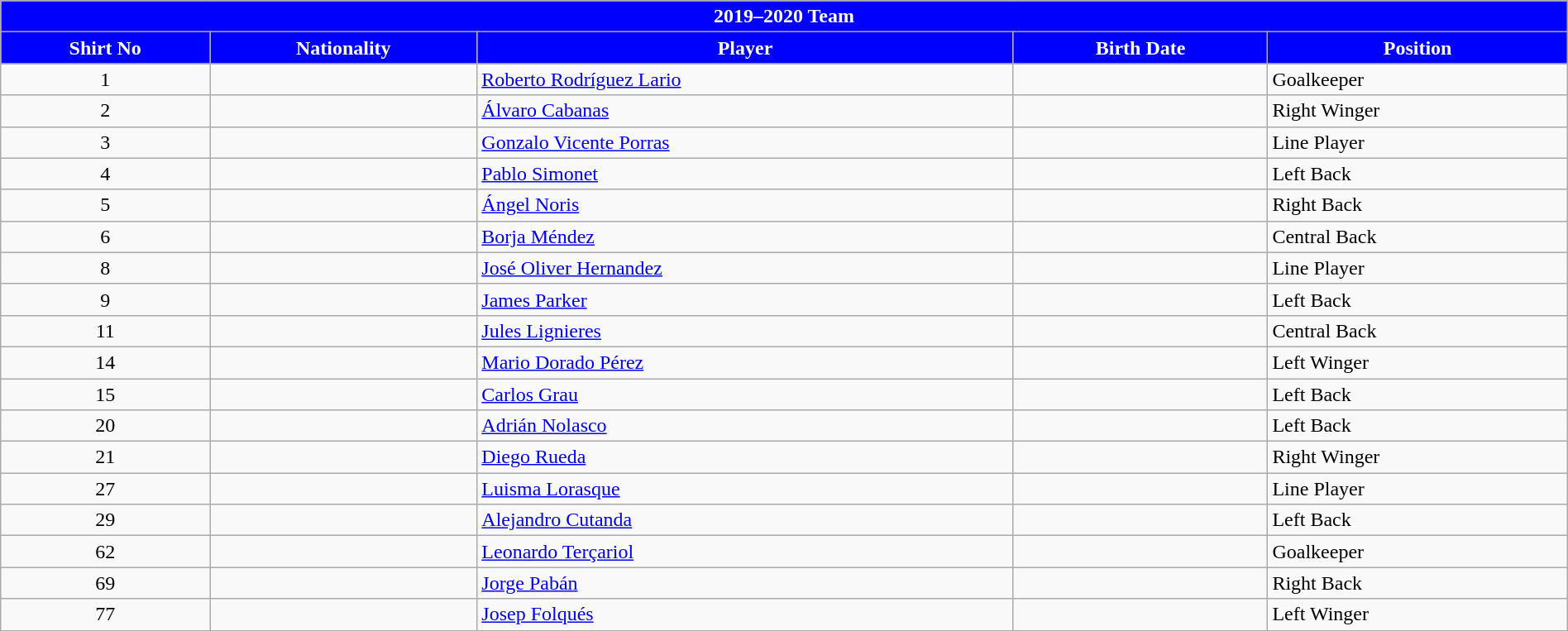<table class="wikitable collapsible collapsed" style="width:100%;">
<tr>
<th colspan=5 style="background-color:#0000FF;color:white;text-align:center;"><strong>2019–2020 Team</strong></th>
</tr>
<tr>
<th style="color:white; background:#0000FF">Shirt No</th>
<th style="color:white; background:#0000FF">Nationality</th>
<th style="color:white; background:#0000FF">Player</th>
<th style="color:white; background:#0000FF">Birth Date</th>
<th style="color:white; background:#0000FF">Position</th>
</tr>
<tr>
<td align=center>1</td>
<td></td>
<td><a href='#'>Roberto Rodríguez Lario</a></td>
<td></td>
<td>Goalkeeper</td>
</tr>
<tr>
<td align=center>2</td>
<td></td>
<td><a href='#'>Álvaro Cabanas</a></td>
<td></td>
<td>Right Winger</td>
</tr>
<tr>
<td align=center>3</td>
<td></td>
<td><a href='#'>Gonzalo Vicente Porras</a></td>
<td></td>
<td>Line Player</td>
</tr>
<tr>
<td align=center>4</td>
<td></td>
<td><a href='#'>Pablo Simonet</a></td>
<td></td>
<td>Left Back</td>
</tr>
<tr>
<td align=center>5</td>
<td></td>
<td><a href='#'>Ángel Noris</a></td>
<td></td>
<td>Right Back</td>
</tr>
<tr>
<td align=center>6</td>
<td></td>
<td><a href='#'>Borja Méndez</a></td>
<td></td>
<td>Central Back</td>
</tr>
<tr>
<td align=center>8</td>
<td></td>
<td><a href='#'>José Oliver Hernandez</a></td>
<td></td>
<td>Line Player</td>
</tr>
<tr>
<td align=center>9</td>
<td></td>
<td><a href='#'>James Parker</a></td>
<td></td>
<td>Left Back</td>
</tr>
<tr>
<td align=center>11</td>
<td></td>
<td><a href='#'>Jules Lignieres</a></td>
<td></td>
<td>Central Back</td>
</tr>
<tr>
<td align=center>14</td>
<td></td>
<td><a href='#'>Mario Dorado Pérez</a></td>
<td></td>
<td>Left Winger</td>
</tr>
<tr>
<td align=center>15</td>
<td></td>
<td><a href='#'>Carlos Grau</a></td>
<td></td>
<td>Left Back</td>
</tr>
<tr>
<td align=center>20</td>
<td></td>
<td><a href='#'>Adrián Nolasco</a></td>
<td></td>
<td>Left Back</td>
</tr>
<tr>
<td align=center>21</td>
<td></td>
<td><a href='#'>Diego Rueda</a></td>
<td></td>
<td>Right Winger</td>
</tr>
<tr>
<td align=center>27</td>
<td></td>
<td><a href='#'>Luisma Lorasque</a></td>
<td></td>
<td>Line Player</td>
</tr>
<tr>
<td align=center>29</td>
<td></td>
<td><a href='#'>Alejandro Cutanda</a></td>
<td></td>
<td>Left Back</td>
</tr>
<tr>
<td align=center>62</td>
<td></td>
<td><a href='#'>Leonardo Terçariol</a></td>
<td></td>
<td>Goalkeeper</td>
</tr>
<tr>
<td align=center>69</td>
<td></td>
<td><a href='#'>Jorge Pabán</a></td>
<td></td>
<td>Right Back</td>
</tr>
<tr>
<td align=center>77</td>
<td></td>
<td><a href='#'>Josep Folqués</a></td>
<td></td>
<td>Left Winger</td>
</tr>
</table>
